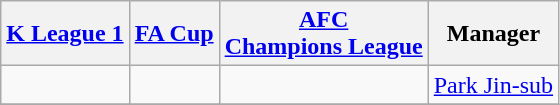<table class="wikitable" style="text-align:center">
<tr>
<th><a href='#'>K League 1</a></th>
<th><a href='#'>FA Cup</a></th>
<th><a href='#'>AFC<br>Champions League</a></th>
<th>Manager</th>
</tr>
<tr>
<td></td>
<td></td>
<td></td>
<td align=left> <a href='#'>Park Jin-sub</a></td>
</tr>
<tr>
</tr>
</table>
